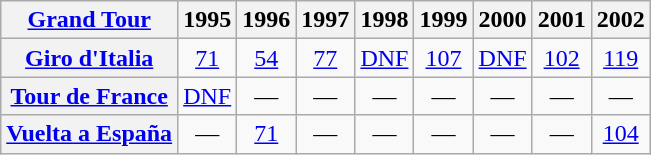<table class="wikitable plainrowheaders">
<tr>
<th scope="col"><a href='#'>Grand Tour</a></th>
<th scope="col">1995</th>
<th scope="col">1996</th>
<th scope="col">1997</th>
<th scope="col">1998</th>
<th scope="col">1999</th>
<th scope="col">2000</th>
<th scope="col">2001</th>
<th scope="col">2002</th>
</tr>
<tr style="text-align:center;">
<th scope="row"> <a href='#'>Giro d'Italia</a></th>
<td style="text-align:center;"><a href='#'>71</a></td>
<td style="text-align:center;"><a href='#'>54</a></td>
<td style="text-align:center;"><a href='#'>77</a></td>
<td style="text-align:center;"><a href='#'>DNF</a></td>
<td style="text-align:center;"><a href='#'>107</a></td>
<td style="text-align:center;"><a href='#'>DNF</a></td>
<td style="text-align:center;"><a href='#'>102</a></td>
<td style="text-align:center;"><a href='#'>119</a></td>
</tr>
<tr style="text-align:center;">
<th scope="row"> <a href='#'>Tour de France</a></th>
<td style="text-align:center;"><a href='#'>DNF</a></td>
<td>—</td>
<td>—</td>
<td>—</td>
<td>—</td>
<td>—</td>
<td>—</td>
<td>—</td>
</tr>
<tr style="text-align:center;">
<th scope="row"> <a href='#'>Vuelta a España</a></th>
<td>—</td>
<td style="text-align:center;"><a href='#'>71</a></td>
<td>—</td>
<td>—</td>
<td>—</td>
<td>—</td>
<td>—</td>
<td style="text-align:center;"><a href='#'>104</a></td>
</tr>
</table>
